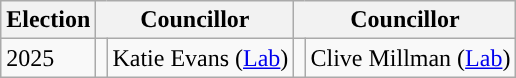<table class="wikitable">
<tr>
<th>Election</th>
<th colspan="2">Councillor</th>
<th colspan="2">Councillor</th>
</tr>
<tr>
<td>2025</td>
<td style="background-color: "></td>
<td>Katie Evans (<a href='#'>Lab</a>)</td>
<td style="background-color: "></td>
<td>Clive Millman (<a href='#'>Lab</a>)</td>
</tr>
</table>
